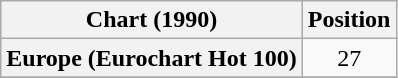<table class="wikitable sortable plainrowheaders">
<tr>
<th>Chart (1990)</th>
<th>Position</th>
</tr>
<tr>
<th scope="row">Europe (Eurochart Hot 100)</th>
<td style="text-align:center;">27</td>
</tr>
<tr>
</tr>
</table>
